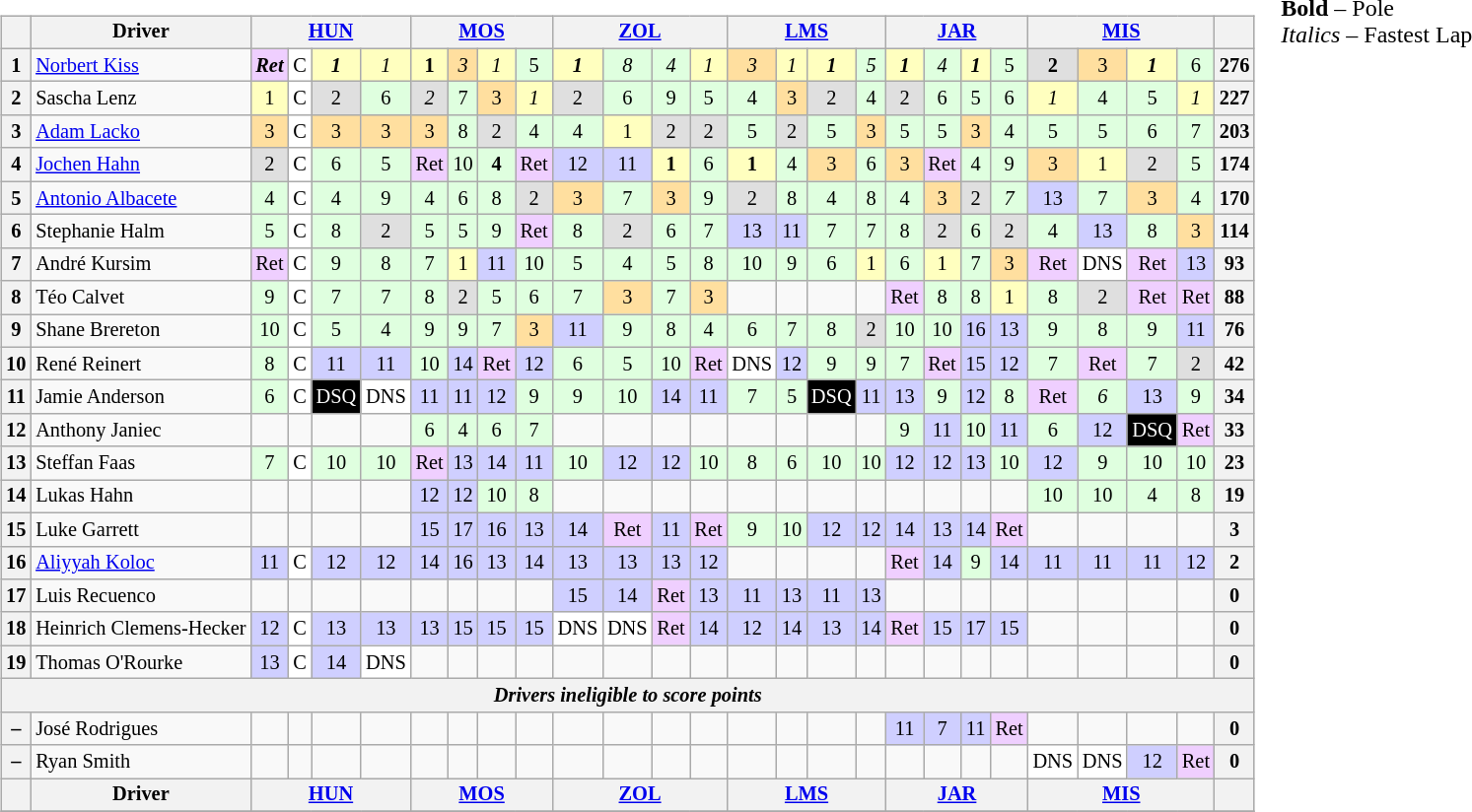<table>
<tr>
<td valign="top"><br><table align=left| class="wikitable" style="font-size: 85%; text-align: center">
<tr valign="top">
<th valign=middle></th>
<th valign=middle>Driver</th>
<th colspan="4"><a href='#'>HUN</a><br></th>
<th colspan="4"><a href='#'>MOS</a><br></th>
<th colspan="4"><a href='#'>ZOL</a><br></th>
<th colspan="4"><a href='#'>LMS</a><br></th>
<th colspan="4"><a href='#'>JAR</a><br></th>
<th colspan="4"><a href='#'>MIS</a><br></th>
<th valign=middle></th>
</tr>
<tr>
<th>1</th>
<td align=left> <a href='#'>Norbert Kiss</a></td>
<td style="background:#efcfff;"><strong><em>Ret</em></strong></td>
<td style="background:#ffffff;">C</td>
<td style="background:#ffffbf;"><strong><em>1</em></strong></td>
<td style="background:#ffffbf;"><em>1</em></td>
<td style="background:#ffffbf;"><strong>1</strong></td>
<td style="background:#ffdf9f;"><em>3</em></td>
<td style="background:#ffffbf;"><em>1</em></td>
<td style="background:#dfffdf;">5</td>
<td style="background:#ffffbf;"><strong><em>1</em></strong></td>
<td style="background:#dfffdf;"><em>8</em></td>
<td style="background:#dfffdf;"><em>4</em></td>
<td style="background:#ffffbf;"><em>1</em></td>
<td style="background:#ffdf9f;"><em>3</em></td>
<td style="background:#ffffbf;"><em>1</em></td>
<td style="background:#ffffbf;"><strong><em>1</em></strong></td>
<td style="background:#dfffdf;"><em>5</em></td>
<td style="background:#ffffbf;"><strong><em>1</em></strong></td>
<td style="background:#dfffdf;"><em>4</em></td>
<td style="background:#ffffbf;"><strong><em>1</em></strong></td>
<td style="background:#dfffdf;">5</td>
<td style="background:#dfdfdf;"><strong>2</strong></td>
<td style="background:#ffdf9f;">3</td>
<td style="background:#ffffbf;"><strong><em>1</em></strong></td>
<td style="background:#dfffdf;">6</td>
<th>276</th>
</tr>
<tr>
<th>2</th>
<td align=left> Sascha Lenz</td>
<td style="background:#ffffbf;">1</td>
<td style="background:#ffffff;">C</td>
<td style="background:#dfdfdf;">2</td>
<td style="background:#dfffdf;">6</td>
<td style="background:#dfdfdf;"><em>2</em></td>
<td style="background:#dfffdf;">7</td>
<td style="background:#ffdf9f;">3</td>
<td style="background:#ffffbf;"><em>1</em></td>
<td style="background:#dfdfdf;">2</td>
<td style="background:#dfffdf;">6</td>
<td style="background:#dfffdf;">9</td>
<td style="background:#dfffdf;">5</td>
<td style="background:#dfffdf;">4</td>
<td style="background:#ffdf9f;">3</td>
<td style="background:#dfdfdf;">2</td>
<td style="background:#dfffdf;">4</td>
<td style="background:#dfdfdf;">2</td>
<td style="background:#dfffdf;">6</td>
<td style="background:#dfffdf;">5</td>
<td style="background:#dfffdf;">6</td>
<td style="background:#ffffbf;"><em>1</em></td>
<td style="background:#dfffdf;">4</td>
<td style="background:#dfffdf;">5</td>
<td style="background:#ffffbf;"><em>1</em></td>
<th>227</th>
</tr>
<tr>
<th>3</th>
<td align=left> <a href='#'>Adam Lacko</a></td>
<td style="background:#ffdf9f;">3</td>
<td style="background:#ffffff;">C</td>
<td style="background:#ffdf9f;">3</td>
<td style="background:#ffdf9f;">3</td>
<td style="background:#ffdf9f;">3</td>
<td style="background:#dfffdf;">8</td>
<td style="background:#dfdfdf;">2</td>
<td style="background:#dfffdf;">4</td>
<td style="background:#dfffdf;">4</td>
<td style="background:#ffffbf;">1</td>
<td style="background:#dfdfdf;">2</td>
<td style="background:#dfdfdf;">2</td>
<td style="background:#dfffdf;">5</td>
<td style="background:#dfdfdf;">2</td>
<td style="background:#dfffdf;">5</td>
<td style="background:#ffdf9f;">3</td>
<td style="background:#dfffdf;">5</td>
<td style="background:#dfffdf;">5</td>
<td style="background:#ffdf9f;">3</td>
<td style="background:#dfffdf;">4</td>
<td style="background:#dfffdf;">5</td>
<td style="background:#dfffdf;">5</td>
<td style="background:#dfffdf;">6</td>
<td style="background:#dfffdf;">7</td>
<th>203</th>
</tr>
<tr>
<th>4</th>
<td align=left> <a href='#'>Jochen Hahn</a></td>
<td style="background:#dfdfdf;">2</td>
<td style="background:#ffffff;">C</td>
<td style="background:#dfffdf;">6</td>
<td style="background:#dfffdf;">5</td>
<td style="background:#efcfff;">Ret</td>
<td style="background:#dfffdf;">10</td>
<td style="background:#dfffdf;"><strong>4</strong></td>
<td style="background:#efcfff;">Ret</td>
<td style="background:#cfcfff;">12</td>
<td style="background:#cfcfff;">11</td>
<td style="background:#ffffbf;"><strong>1</strong></td>
<td style="background:#dfffdf;">6</td>
<td style="background:#ffffbf;"><strong>1</strong></td>
<td style="background:#dfffdf;">4</td>
<td style="background:#ffdf9f;">3</td>
<td style="background:#dfffdf;">6</td>
<td style="background:#ffdf9f;">3</td>
<td style="background:#efcfff;">Ret</td>
<td style="background:#dfffdf;">4</td>
<td style="background:#dfffdf;">9</td>
<td style="background:#ffdf9f;">3</td>
<td style="background:#ffffbf;">1</td>
<td style="background:#dfdfdf;">2</td>
<td style="background:#dfffdf;">5</td>
<th>174</th>
</tr>
<tr>
<th>5</th>
<td align=left> <a href='#'>Antonio Albacete</a></td>
<td style="background:#dfffdf;">4</td>
<td style="background:#ffffff;">C</td>
<td style="background:#dfffdf;">4</td>
<td style="background:#dfffdf;">9</td>
<td style="background:#dfffdf;">4</td>
<td style="background:#dfffdf;">6</td>
<td style="background:#dfffdf;">8</td>
<td style="background:#dfdfdf;">2</td>
<td style="background:#ffdf9f;">3</td>
<td style="background:#dfffdf;">7</td>
<td style="background:#ffdf9f;">3</td>
<td style="background:#dfffdf;">9</td>
<td style="background:#dfdfdf;">2</td>
<td style="background:#dfffdf;">8</td>
<td style="background:#dfffdf;">4</td>
<td style="background:#dfffdf;">8</td>
<td style="background:#dfffdf;">4</td>
<td style="background:#ffdf9f;">3</td>
<td style="background:#dfdfdf;">2</td>
<td style="background:#dfffdf;"><em>7</em></td>
<td style="background:#cfcfff;">13</td>
<td style="background:#dfffdf;">7</td>
<td style="background:#ffdf9f;">3</td>
<td style="background:#dfffdf;">4</td>
<th>170</th>
</tr>
<tr>
<th>6</th>
<td align=left> Stephanie Halm</td>
<td style="background:#dfffdf;">5</td>
<td style="background:#ffffff;">C</td>
<td style="background:#dfffdf;">8</td>
<td style="background:#dfdfdf;">2</td>
<td style="background:#dfffdf;">5</td>
<td style="background:#dfffdf;">5</td>
<td style="background:#dfffdf;">9</td>
<td style="background:#efcfff;">Ret</td>
<td style="background:#dfffdf;">8</td>
<td style="background:#dfdfdf;">2</td>
<td style="background:#dfffdf;">6</td>
<td style="background:#dfffdf;">7</td>
<td style="background:#cfcfff;">13</td>
<td style="background:#cfcfff;">11</td>
<td style="background:#dfffdf;">7</td>
<td style="background:#dfffdf;">7</td>
<td style="background:#dfffdf;">8</td>
<td style="background:#dfdfdf;">2</td>
<td style="background:#dfffdf;">6</td>
<td style="background:#dfdfdf;">2</td>
<td style="background:#dfffdf;">4</td>
<td style="background:#cfcfff;">13</td>
<td style="background:#dfffdf;">8</td>
<td style="background:#ffdf9f;">3</td>
<th>114</th>
</tr>
<tr>
<th>7</th>
<td align=left> André Kursim</td>
<td style="background:#efcfff;">Ret</td>
<td style="background:#ffffff;">C</td>
<td style="background:#dfffdf;">9</td>
<td style="background:#dfffdf;">8</td>
<td style="background:#dfffdf;">7</td>
<td style="background:#ffffbf;">1</td>
<td style="background:#cfcfff;">11</td>
<td style="background:#dfffdf;">10</td>
<td style="background:#dfffdf;">5</td>
<td style="background:#dfffdf;">4</td>
<td style="background:#dfffdf;">5</td>
<td style="background:#dfffdf;">8</td>
<td style="background:#dfffdf;">10</td>
<td style="background:#dfffdf;">9</td>
<td style="background:#dfffdf;">6</td>
<td style="background:#ffffbf;">1</td>
<td style="background:#dfffdf;">6</td>
<td style="background:#ffffbf;">1</td>
<td style="background:#dfffdf;">7</td>
<td style="background:#ffdf9f;">3</td>
<td style="background:#efcfff;">Ret</td>
<td style="background:#ffffff;">DNS</td>
<td style="background:#efcfff;">Ret</td>
<td style="background:#cfcfff;">13</td>
<th>93</th>
</tr>
<tr>
<th>8</th>
<td align=left> Téo Calvet</td>
<td style="background:#dfffdf;">9</td>
<td style="background:#ffffff;">C</td>
<td style="background:#dfffdf;">7</td>
<td style="background:#dfffdf;">7</td>
<td style="background:#dfffdf;">8</td>
<td style="background:#dfdfdf;">2</td>
<td style="background:#dfffdf;">5</td>
<td style="background:#dfffdf;">6</td>
<td style="background:#dfffdf;">7</td>
<td style="background:#ffdf9f;">3</td>
<td style="background:#dfffdf;">7</td>
<td style="background:#ffdf9f;">3</td>
<td></td>
<td></td>
<td></td>
<td></td>
<td style="background:#efcfff;">Ret</td>
<td style="background:#dfffdf;">8</td>
<td style="background:#dfffdf;">8</td>
<td style="background:#ffffbf;">1</td>
<td style="background:#dfffdf;">8</td>
<td style="background:#dfdfdf;">2</td>
<td style="background:#efcfff;">Ret</td>
<td style="background:#efcfff;">Ret</td>
<th>88</th>
</tr>
<tr>
<th>9</th>
<td align=left> Shane Brereton</td>
<td style="background:#dfffdf;">10</td>
<td style="background:#ffffff;">C</td>
<td style="background:#dfffdf;">5</td>
<td style="background:#dfffdf;">4</td>
<td style="background:#dfffdf;">9</td>
<td style="background:#dfffdf;">9</td>
<td style="background:#dfffdf;">7</td>
<td style="background:#ffdf9f;">3</td>
<td style="background:#cfcfff;">11</td>
<td style="background:#dfffdf;">9</td>
<td style="background:#dfffdf;">8</td>
<td style="background:#dfffdf;">4</td>
<td style="background:#dfffdf;">6</td>
<td style="background:#dfffdf;">7</td>
<td style="background:#dfffdf;">8</td>
<td style="background:#dfdfdf;">2</td>
<td style="background:#dfffdf;">10</td>
<td style="background:#dfffdf;">10</td>
<td style="background:#cfcfff;">16</td>
<td style="background:#cfcfff;">13</td>
<td style="background:#dfffdf;">9</td>
<td style="background:#dfffdf;">8</td>
<td style="background:#dfffdf;">9</td>
<td style="background:#cfcfff;">11</td>
<th>76</th>
</tr>
<tr>
<th>10</th>
<td align=left> René Reinert</td>
<td style="background:#dfffdf;">8</td>
<td style="background:#ffffff;">C</td>
<td style="background:#cfcfff;">11</td>
<td style="background:#cfcfff;">11</td>
<td style="background:#dfffdf;">10</td>
<td style="background:#cfcfff;">14</td>
<td style="background:#efcfff;">Ret</td>
<td style="background:#cfcfff;">12</td>
<td style="background:#dfffdf;">6</td>
<td style="background:#dfffdf;">5</td>
<td style="background:#dfffdf;">10</td>
<td style="background:#efcfff;">Ret</td>
<td style="background:#ffffff;">DNS</td>
<td style="background:#cfcfff;">12</td>
<td style="background:#dfffdf;">9</td>
<td style="background:#dfffdf;">9</td>
<td style="background:#dfffdf;">7</td>
<td style="background:#efcfff;">Ret</td>
<td style="background:#cfcfff;">15</td>
<td style="background:#cfcfff;">12</td>
<td style="background:#dfffdf;">7</td>
<td style="background:#efcfff;">Ret</td>
<td style="background:#dfffdf;">7</td>
<td style="background:#dfdfdf;">2</td>
<th>42</th>
</tr>
<tr>
<th>11</th>
<td align=left> Jamie Anderson</td>
<td style="background:#dfffdf;">6</td>
<td style="background:#ffffff;">C</td>
<td style="background:#000000; color:white;">DSQ</td>
<td style="background:#ffffff;">DNS</td>
<td style="background:#cfcfff;">11</td>
<td style="background:#cfcfff;">11</td>
<td style="background:#cfcfff;">12</td>
<td style="background:#dfffdf;">9</td>
<td style="background:#dfffdf;">9</td>
<td style="background:#dfffdf;">10</td>
<td style="background:#cfcfff;">14</td>
<td style="background:#cfcfff;">11</td>
<td style="background:#dfffdf;">7</td>
<td style="background:#dfffdf;">5</td>
<td style="background:#000000; color:white;">DSQ</td>
<td style="background:#cfcfff;">11</td>
<td style="background:#cfcfff;">13</td>
<td style="background:#dfffdf;">9</td>
<td style="background:#cfcfff;">12</td>
<td style="background:#dfffdf;">8</td>
<td style="background:#efcfff;">Ret</td>
<td style="background:#dfffdf;"><em>6</em></td>
<td style="background:#cfcfff;">13</td>
<td style="background:#dfffdf;">9</td>
<th>34</th>
</tr>
<tr>
<th>12</th>
<td align=left> Anthony Janiec</td>
<td></td>
<td></td>
<td></td>
<td></td>
<td style="background:#dfffdf;">6</td>
<td style="background:#dfffdf;">4</td>
<td style="background:#dfffdf;">6</td>
<td style="background:#dfffdf;">7</td>
<td></td>
<td></td>
<td></td>
<td></td>
<td></td>
<td></td>
<td></td>
<td></td>
<td style="background:#dfffdf;">9</td>
<td style="background:#cfcfff;">11</td>
<td style="background:#dfffdf;">10</td>
<td style="background:#cfcfff;">11</td>
<td style="background:#dfffdf;">6</td>
<td style="background:#cfcfff;">12</td>
<td style="background:#000000; color:white;">DSQ</td>
<td style="background:#efcfff;">Ret</td>
<th>33</th>
</tr>
<tr>
<th>13</th>
<td align=left> Steffan Faas</td>
<td style="background:#dfffdf;">7</td>
<td style="background:#ffffff;">C</td>
<td style="background:#dfffdf;">10</td>
<td style="background:#dfffdf;">10</td>
<td style="background:#efcfff;">Ret</td>
<td style="background:#cfcfff;">13</td>
<td style="background:#cfcfff;">14</td>
<td style="background:#cfcfff;">11</td>
<td style="background:#dfffdf;">10</td>
<td style="background:#cfcfff;">12</td>
<td style="background:#cfcfff;">12</td>
<td style="background:#dfffdf;">10</td>
<td style="background:#dfffdf;">8</td>
<td style="background:#dfffdf;">6</td>
<td style="background:#dfffdf;">10</td>
<td style="background:#dfffdf;">10</td>
<td style="background:#cfcfff;">12</td>
<td style="background:#cfcfff;">12</td>
<td style="background:#cfcfff;">13</td>
<td style="background:#dfffdf;">10</td>
<td style="background:#cfcfff;">12</td>
<td style="background:#dfffdf;">9</td>
<td style="background:#dfffdf;">10</td>
<td style="background:#dfffdf;">10</td>
<th>23</th>
</tr>
<tr>
<th>14</th>
<td align=left> Lukas Hahn</td>
<td></td>
<td></td>
<td></td>
<td></td>
<td style="background:#cfcfff;">12</td>
<td style="background:#cfcfff;">12</td>
<td style="background:#dfffdf;">10</td>
<td style="background:#dfffdf;">8</td>
<td></td>
<td></td>
<td></td>
<td></td>
<td></td>
<td></td>
<td></td>
<td></td>
<td></td>
<td></td>
<td></td>
<td></td>
<td style="background:#dfffdf;">10</td>
<td style="background:#dfffdf;">10</td>
<td style="background:#dfffdf;">4</td>
<td style="background:#dfffdf;">8</td>
<th>19</th>
</tr>
<tr>
<th>15</th>
<td align=left> Luke Garrett</td>
<td></td>
<td></td>
<td></td>
<td></td>
<td style="background:#cfcfff;">15</td>
<td style="background:#cfcfff;">17</td>
<td style="background:#cfcfff;">16</td>
<td style="background:#cfcfff;">13</td>
<td style="background:#cfcfff;">14</td>
<td style="background:#efcfff;">Ret</td>
<td style="background:#cfcfff;">11</td>
<td style="background:#efcfff;">Ret</td>
<td style="background:#dfffdf;">9</td>
<td style="background:#dfffdf;">10</td>
<td style="background:#cfcfff;">12</td>
<td style="background:#cfcfff;">12</td>
<td style="background:#cfcfff;">14</td>
<td style="background:#cfcfff;">13</td>
<td style="background:#cfcfff;">14</td>
<td style="background:#efcfff;">Ret</td>
<td></td>
<td></td>
<td></td>
<td></td>
<th>3</th>
</tr>
<tr>
<th>16</th>
<td align=left> <a href='#'>Aliyyah Koloc</a></td>
<td style="background:#cfcfff;">11</td>
<td style="background:#ffffff;">C</td>
<td style="background:#cfcfff;">12</td>
<td style="background:#cfcfff;">12</td>
<td style="background:#cfcfff;">14</td>
<td style="background:#cfcfff;">16</td>
<td style="background:#cfcfff;">13</td>
<td style="background:#cfcfff;">14</td>
<td style="background:#cfcfff;">13</td>
<td style="background:#cfcfff;">13</td>
<td style="background:#cfcfff;">13</td>
<td style="background:#cfcfff;">12</td>
<td></td>
<td></td>
<td></td>
<td></td>
<td style="background:#efcfff;">Ret</td>
<td style="background:#cfcfff;">14</td>
<td style="background:#dfffdf;">9</td>
<td style="background:#cfcfff;">14</td>
<td style="background:#cfcfff;">11</td>
<td style="background:#cfcfff;">11</td>
<td style="background:#cfcfff;">11</td>
<td style="background:#cfcfff;">12</td>
<th>2</th>
</tr>
<tr>
<th>17</th>
<td align=left> Luis Recuenco</td>
<td></td>
<td></td>
<td></td>
<td></td>
<td></td>
<td></td>
<td></td>
<td></td>
<td style="background:#cfcfff;">15</td>
<td style="background:#cfcfff;">14</td>
<td style="background:#efcfff;">Ret</td>
<td style="background:#cfcfff;">13</td>
<td style="background:#cfcfff;">11</td>
<td style="background:#cfcfff;">13</td>
<td style="background:#cfcfff;">11</td>
<td style="background:#cfcfff;">13</td>
<td></td>
<td></td>
<td></td>
<td></td>
<td></td>
<td></td>
<td></td>
<td></td>
<th>0</th>
</tr>
<tr>
<th>18</th>
<td align=left> Heinrich Clemens-Hecker</td>
<td style="background:#cfcfff;">12</td>
<td style="background:#ffffff;">C</td>
<td style="background:#cfcfff;">13</td>
<td style="background:#cfcfff;">13</td>
<td style="background:#cfcfff;">13</td>
<td style="background:#cfcfff;">15</td>
<td style="background:#cfcfff;">15</td>
<td style="background:#cfcfff;">15</td>
<td style="background:#ffffff;">DNS</td>
<td style="background:#ffffff;">DNS</td>
<td style="background:#efcfff;">Ret</td>
<td style="background:#cfcfff;">14</td>
<td style="background:#cfcfff;">12</td>
<td style="background:#cfcfff;">14</td>
<td style="background:#cfcfff;">13</td>
<td style="background:#cfcfff;">14</td>
<td style="background:#efcfff;">Ret</td>
<td style="background:#cfcfff;">15</td>
<td style="background:#cfcfff;">17</td>
<td style="background:#cfcfff;">15</td>
<td></td>
<td></td>
<td></td>
<td></td>
<th>0</th>
</tr>
<tr>
<th>19</th>
<td align=left> Thomas O'Rourke</td>
<td style="background:#cfcfff;">13</td>
<td style="background:#ffffff;">C</td>
<td style="background:#cfcfff;">14</td>
<td style="background:#ffffff;">DNS</td>
<td></td>
<td></td>
<td></td>
<td></td>
<td></td>
<td></td>
<td></td>
<td></td>
<td></td>
<td></td>
<td></td>
<td></td>
<td></td>
<td></td>
<td></td>
<td></td>
<td></td>
<td></td>
<td></td>
<td></td>
<th>0</th>
</tr>
<tr>
<th colspan=27><em>Drivers ineligible to score points</em></th>
</tr>
<tr>
<th>–</th>
<td align=left> José Rodrigues</td>
<td></td>
<td></td>
<td></td>
<td></td>
<td></td>
<td></td>
<td></td>
<td></td>
<td></td>
<td></td>
<td></td>
<td></td>
<td></td>
<td></td>
<td></td>
<td></td>
<td style="background:#cfcfff;">11</td>
<td style="background:#cfcfff;">7</td>
<td style="background:#cfcfff;">11</td>
<td style="background:#efcfff;">Ret</td>
<td></td>
<td></td>
<td></td>
<td></td>
<th>0</th>
</tr>
<tr>
<th>–</th>
<td align="left"> Ryan Smith</td>
<td></td>
<td></td>
<td></td>
<td></td>
<td></td>
<td></td>
<td></td>
<td></td>
<td></td>
<td></td>
<td></td>
<td></td>
<td></td>
<td></td>
<td></td>
<td></td>
<td></td>
<td></td>
<td></td>
<td></td>
<td style="background:#ffffff;">DNS</td>
<td style="background:#ffffff;">DNS</td>
<td style="background:#cfcfff;">12</td>
<td style="background:#efcfff;">Ret</td>
<th>0</th>
</tr>
<tr>
<th valign=middle></th>
<th valign=middle>Driver</th>
<th colspan="4"><a href='#'>HUN</a><br></th>
<th colspan="4"><a href='#'>MOS</a><br></th>
<th colspan="4"><a href='#'>ZOL</a><br></th>
<th colspan="4"><a href='#'>LMS</a><br></th>
<th colspan="4"><a href='#'>JAR</a><br></th>
<th colspan="4"><a href='#'>MIS</a><br></th>
<th valign=middle></th>
</tr>
<tr>
</tr>
</table>
</td>
<td valign="top"><br>
<span><strong>Bold</strong> – Pole<br>
<em>Italics</em> – Fastest Lap</span></td>
</tr>
</table>
